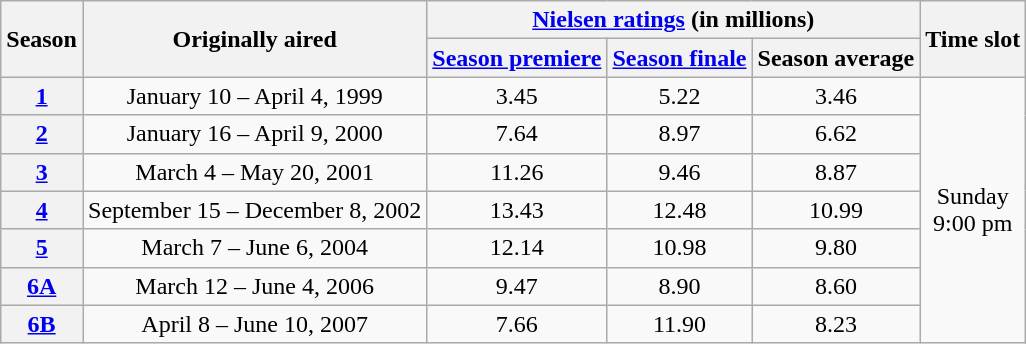<table class="wikitable" style="text-align:center">
<tr>
<th rowspan="2">Season</th>
<th rowspan="2">Originally aired</th>
<th colspan="3"><a href='#'>Nielsen ratings</a> (in millions)</th>
<th rowspan="2">Time slot</th>
</tr>
<tr>
<th><a href='#'>Season premiere</a></th>
<th><a href='#'>Season finale</a></th>
<th>Season average</th>
</tr>
<tr>
<th><a href='#'>1</a></th>
<td>January 10 – April 4, 1999</td>
<td>3.45</td>
<td>5.22</td>
<td>3.46</td>
<td rowspan="7">Sunday<br>9:00 pm</td>
</tr>
<tr>
<th><a href='#'>2</a></th>
<td>January 16 – April 9, 2000</td>
<td>7.64</td>
<td>8.97</td>
<td>6.62</td>
</tr>
<tr>
<th><a href='#'>3</a></th>
<td>March 4 – May 20, 2001</td>
<td>11.26</td>
<td>9.46</td>
<td>8.87</td>
</tr>
<tr>
<th><a href='#'>4</a></th>
<td>September 15 – December 8, 2002</td>
<td>13.43</td>
<td>12.48</td>
<td>10.99</td>
</tr>
<tr>
<th><a href='#'>5</a></th>
<td>March 7 – June 6, 2004</td>
<td>12.14</td>
<td>10.98</td>
<td>9.80</td>
</tr>
<tr>
<th><a href='#'>6A</a></th>
<td>March 12 – June 4, 2006</td>
<td>9.47</td>
<td>8.90</td>
<td>8.60</td>
</tr>
<tr>
<th><a href='#'>6B</a></th>
<td>April 8 – June 10, 2007</td>
<td>7.66</td>
<td>11.90</td>
<td>8.23</td>
</tr>
</table>
